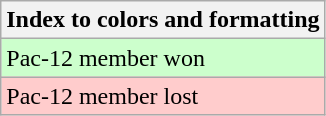<table class="wikitable">
<tr>
<th>Index to colors and formatting</th>
</tr>
<tr style="background:#cfc;">
<td>Pac-12 member won</td>
</tr>
<tr style="background:#fcc;">
<td>Pac-12 member lost</td>
</tr>
</table>
